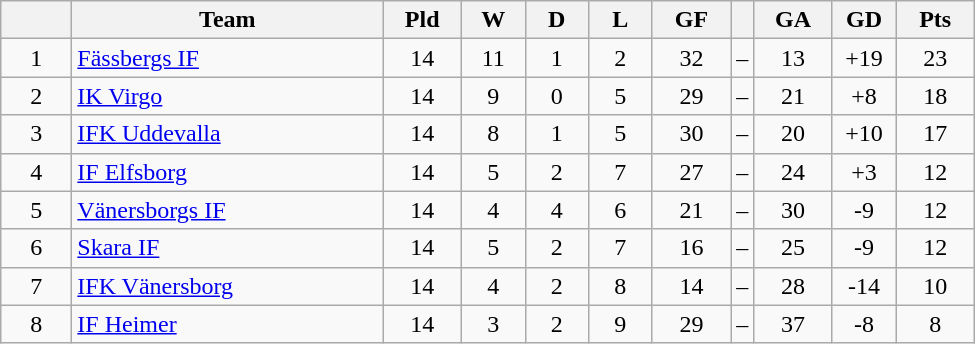<table class="wikitable" style="text-align: center;">
<tr>
<th style="width: 40px;"></th>
<th style="width: 200px;">Team</th>
<th style="width: 45px;">Pld</th>
<th style="width: 35px;">W</th>
<th style="width: 35px;">D</th>
<th style="width: 35px;">L</th>
<th style="width: 45px;">GF</th>
<th></th>
<th style="width: 45px;">GA</th>
<th style="width: 35px;">GD</th>
<th style="width: 45px;">Pts</th>
</tr>
<tr>
<td>1</td>
<td style="text-align: left;"><a href='#'>Fässbergs IF</a></td>
<td>14</td>
<td>11</td>
<td>1</td>
<td>2</td>
<td>32</td>
<td>–</td>
<td>13</td>
<td>+19</td>
<td>23</td>
</tr>
<tr>
<td>2</td>
<td style="text-align: left;"><a href='#'>IK Virgo</a></td>
<td>14</td>
<td>9</td>
<td>0</td>
<td>5</td>
<td>29</td>
<td>–</td>
<td>21</td>
<td>+8</td>
<td>18</td>
</tr>
<tr>
<td>3</td>
<td style="text-align: left;"><a href='#'>IFK Uddevalla</a></td>
<td>14</td>
<td>8</td>
<td>1</td>
<td>5</td>
<td>30</td>
<td>–</td>
<td>20</td>
<td>+10</td>
<td>17</td>
</tr>
<tr>
<td>4</td>
<td style="text-align: left;"><a href='#'>IF Elfsborg</a></td>
<td>14</td>
<td>5</td>
<td>2</td>
<td>7</td>
<td>27</td>
<td>–</td>
<td>24</td>
<td>+3</td>
<td>12</td>
</tr>
<tr>
<td>5</td>
<td style="text-align: left;"><a href='#'>Vänersborgs IF</a></td>
<td>14</td>
<td>4</td>
<td>4</td>
<td>6</td>
<td>21</td>
<td>–</td>
<td>30</td>
<td>-9</td>
<td>12</td>
</tr>
<tr>
<td>6</td>
<td style="text-align: left;"><a href='#'>Skara IF</a></td>
<td>14</td>
<td>5</td>
<td>2</td>
<td>7</td>
<td>16</td>
<td>–</td>
<td>25</td>
<td>-9</td>
<td>12</td>
</tr>
<tr>
<td>7</td>
<td style="text-align: left;"><a href='#'>IFK Vänersborg</a></td>
<td>14</td>
<td>4</td>
<td>2</td>
<td>8</td>
<td>14</td>
<td>–</td>
<td>28</td>
<td>-14</td>
<td>10</td>
</tr>
<tr>
<td>8</td>
<td style="text-align: left;"><a href='#'>IF Heimer</a></td>
<td>14</td>
<td>3</td>
<td>2</td>
<td>9</td>
<td>29</td>
<td>–</td>
<td>37</td>
<td>-8</td>
<td>8</td>
</tr>
</table>
